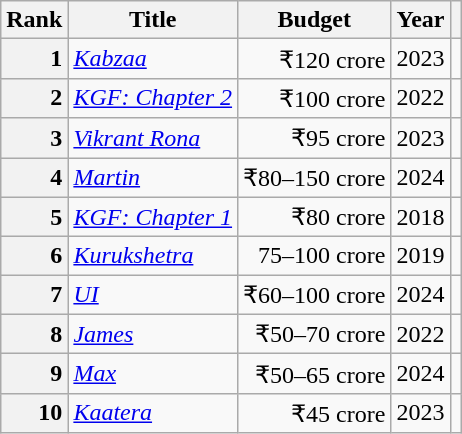<table class="wikitable sortable plainrowheaders">
<tr>
<th scope="col">Rank</th>
<th scope="col">Title</th>
<th scope="col">Budget</th>
<th scope="col">Year</th>
<th scope="col" class="unsortable"></th>
</tr>
<tr>
<th scope="row" style="text-align:right">1</th>
<td><em><a href='#'>Kabzaa</a></em></td>
<td align="right">₹120 crore</td>
<td align="center">2023</td>
<td align="center"></td>
</tr>
<tr>
<th scope="row" style="text-align:right">2</th>
<td><em><a href='#'>KGF: Chapter 2</a></em></td>
<td align="right">₹100 crore</td>
<td align="center">2022</td>
<td align="center"></td>
</tr>
<tr>
<th scope="row" style="text-align:right">3</th>
<td><em><a href='#'>Vikrant Rona</a></em></td>
<td align="right">₹95 crore</td>
<td align="center">2023</td>
<td align="center"></td>
</tr>
<tr>
<th scope="row" style="text-align:right">4</th>
<td><em><a href='#'>Martin</a></em></td>
<td align="right">₹80–150 crore</td>
<td align="center">2024</td>
<td align="center"></td>
</tr>
<tr>
<th scope="row" style="text-align:right">5</th>
<td><em><a href='#'>KGF: Chapter 1</a></em></td>
<td align="right">₹80 crore</td>
<td align="center">2018</td>
<td align="center"></td>
</tr>
<tr>
<th scope="row" style="text-align:right">6</th>
<td><em><a href='#'>Kurukshetra</a></em></td>
<td align="right">75–100 crore</td>
<td align="center">2019</td>
<td align="center"></td>
</tr>
<tr>
<th scope="row" style="text-align:right">7</th>
<td><em><a href='#'>UI</a></em></td>
<td align="right">₹60–100 crore</td>
<td align="center">2024</td>
<td align="center"></td>
</tr>
<tr>
<th scope="row" style="text-align:right">8</th>
<td><em><a href='#'>James</a></em></td>
<td align="right">₹50–70 crore</td>
<td align="center">2022</td>
<td align="center"><br></td>
</tr>
<tr>
<th scope="row" style="text-align:right">9</th>
<td><em><a href='#'>Max</a></em></td>
<td align="right">₹50–65 crore</td>
<td align="center">2024</td>
<td align="center"></td>
</tr>
<tr>
<th scope="row" style="text-align:right">10</th>
<td><em><a href='#'>Kaatera</a></em></td>
<td align="right">₹45 crore</td>
<td align="center">2023</td>
<td align="center"></td>
</tr>
</table>
